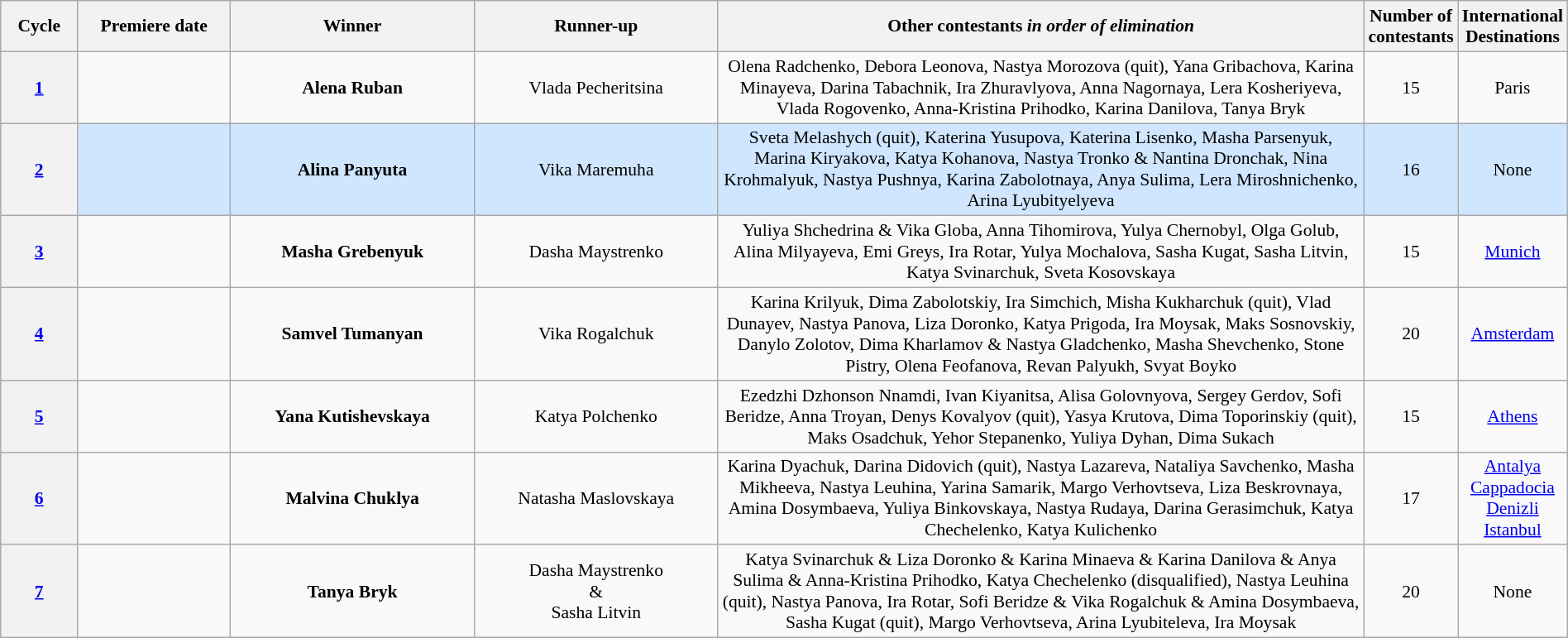<table class="wikitable" style="font-size:90%; width:100%; text-align: center;">
<tr>
<th style="width:5%;">Cycle</th>
<th style="width:10%;">Premiere date</th>
<th width=16%>Winner</th>
<th width=16%>Runner-up</th>
<th style="width:43%;">Other contestants <em>in order of elimination</em></th>
<th style="width:3%;">Number of contestants</th>
<th style="width:8%;">International Destinations</th>
</tr>
<tr>
<th><a href='#'>1</a></th>
<td></td>
<td><strong>Alena Ruban</strong></td>
<td>Vlada Pecheritsina</td>
<td>Olena Radchenko, Debora Leonova, Nastya Morozova (quit), Yana Gribachova, Karina Minayeva, Darina Tabachnik, Ira Zhuravlyova, Anna Nagornaya, Lera Kosheriyeva, Vlada Rogovenko, Anna-Kristina Prihodko, Karina Danilova, Tanya Bryk</td>
<td>15</td>
<td>Paris</td>
</tr>
<tr style="background: #D0E6FF">
<th><a href='#'>2</a></th>
<td></td>
<td><strong>Alina Panyuta</strong></td>
<td>Vika Maremuha</td>
<td>Sveta Melashych (quit), Katerina Yusupova, Katerina Lisenko, Masha Parsenyuk, Marina Kiryakova, Katya Kohanova, Nastya Tronko & Nantina Dronchak, Nina Krohmalyuk, Nastya Pushnya, Karina Zabolotnaya, Anya Sulima, Lera Miroshnichenko, Arina Lyubityelyeva</td>
<td>16</td>
<td>None</td>
</tr>
<tr>
<th><a href='#'>3</a></th>
<td></td>
<td><strong>Masha Grebenyuk</strong></td>
<td>Dasha Maystrenko</td>
<td>Yuliya Shchedrina & Vika Globa, Anna Tihomirova, Yulya Chernobyl, Olga Golub, Alina Milyayeva, Emi Greys, Ira Rotar, Yulya Mochalova, Sasha Kugat, Sasha Litvin, Katya Svinarchuk, Sveta Kosovskaya</td>
<td>15</td>
<td><a href='#'>Munich</a></td>
</tr>
<tr -style="background: #D0E6FF">
<th><a href='#'>4</a></th>
<td><br></td>
<td><strong>Samvel Tumanyan</strong></td>
<td>Vika Rogalchuk</td>
<td>Karina Krilyuk, Dima Zabolotskiy, Ira Simchich, Misha Kukharchuk (quit), Vlad Dunayev, Nastya Panova, Liza Doronko, Katya Prigoda, Ira Moysak, Maks Sosnovskiy, Danylo Zolotov, Dima Kharlamov & Nastya Gladchenko, Masha Shevchenko, Stone Pistry, Olena Feofanova, Revan Palyukh, Svyat Boyko</td>
<td>20</td>
<td><a href='#'>Amsterdam</a></td>
</tr>
<tr>
<th><a href='#'>5</a></th>
<td><br></td>
<td><strong>Yana Kutishevskaya</strong></td>
<td>Katya Polchenko</td>
<td>Ezedzhi Dzhonson Nnamdi, Ivan Kiyanitsa, Alisa Golovnyova, Sergey Gerdov, Sofi Beridze, Anna Troyan, Denys Kovalyov (quit), Yasya Krutova, Dima Toporinskiy (quit), Maks Osadchuk, Yehor Stepanenko, Yuliya Dyhan, Dima Sukach</td>
<td>15</td>
<td><a href='#'>Athens</a></td>
</tr>
<tr -style="background: #D0E6FF">
<th><a href='#'>6</a></th>
<td><br></td>
<td><strong>Malvina Chuklya</strong></td>
<td>Natasha Maslovskaya</td>
<td>Karina Dyachuk, Darina Didovich (quit), Nastya Lazareva, Nataliya Savchenko, Masha Mikheeva, Nastya Leuhina, Yarina Samarik, Margo Verhovtseva, Liza Beskrovnaya, Amina Dosymbaeva, Yuliya Binkovskaya, Nastya Rudaya, Darina Gerasimchuk, Katya Chechelenko, Katya Kulichenko</td>
<td>17</td>
<td><a href='#'>Antalya</a> <br> <a href='#'>Cappadocia</a> <br> <a href='#'>Denizli</a> <br> <a href='#'>Istanbul</a></td>
</tr>
<tr>
<th><a href='#'>7</a></th>
<td></td>
<td><strong>Tanya Bryk</strong></td>
<td>Dasha Maystrenko<br>&<br>Sasha Litvin</td>
<td>Katya Svinarchuk & Liza Doronko & Karina Minaeva & Karina Danilova & Anya Sulima & Anna-Kristina Prihodko, Katya Chechelenko (disqualified), Nastya Leuhina (quit), Nastya Panova, Ira Rotar, Sofi Beridze & Vika Rogalchuk & Amina Dosymbaeva, Sasha Kugat (quit), Margo Verhovtseva, Arina Lyubiteleva, Ira Moysak</td>
<td>20</td>
<td>None</td>
</tr>
</table>
